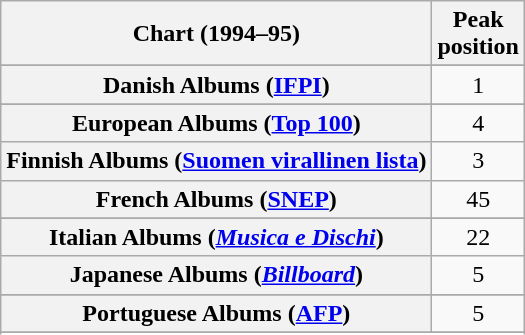<table class="wikitable sortable plainrowheaders" style="text-align:center">
<tr>
<th scope="col">Chart (1994–95)</th>
<th scope="col">Peak<br>position</th>
</tr>
<tr>
</tr>
<tr>
</tr>
<tr>
</tr>
<tr>
<th scope="row">Danish Albums (<a href='#'>IFPI</a>)</th>
<td>1</td>
</tr>
<tr>
</tr>
<tr>
<th scope="row">European Albums (<a href='#'>Top 100</a>)</th>
<td>4</td>
</tr>
<tr>
<th scope="row">Finnish Albums (<a href='#'>Suomen virallinen lista</a>)</th>
<td>3</td>
</tr>
<tr>
<th scope="row">French Albums (<a href='#'>SNEP</a>)</th>
<td>45</td>
</tr>
<tr>
</tr>
<tr>
</tr>
<tr>
<th scope="row">Italian Albums (<em><a href='#'>Musica e Dischi</a></em>)</th>
<td>22</td>
</tr>
<tr>
<th scope="row">Japanese Albums (<em><a href='#'>Billboard</a></em>)</th>
<td>5</td>
</tr>
<tr>
</tr>
<tr>
</tr>
<tr>
<th scope="row">Portuguese Albums (<a href='#'>AFP</a>)</th>
<td>5</td>
</tr>
<tr>
</tr>
<tr>
</tr>
<tr>
</tr>
<tr>
</tr>
<tr>
</tr>
<tr>
</tr>
</table>
